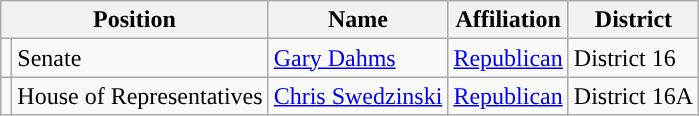<table class="wikitable">
<tr>
<th colspan="2">Position</th>
<th>Name</th>
<th>Affiliation</th>
<th>District</th>
</tr>
<tr>
<td style="background-color:"></td>
<td>Senate</td>
<td><a href='#'>Gary Dahms</a></td>
<td><a href='#'>Republican</a></td>
<td>District 16</td>
</tr>
<tr>
<td style="background-color:"></td>
<td>House of Representatives</td>
<td><a href='#'>Chris Swedzinski</a></td>
<td><a href='#'>Republican</a></td>
<td>District 16A</td>
</tr>
</table>
